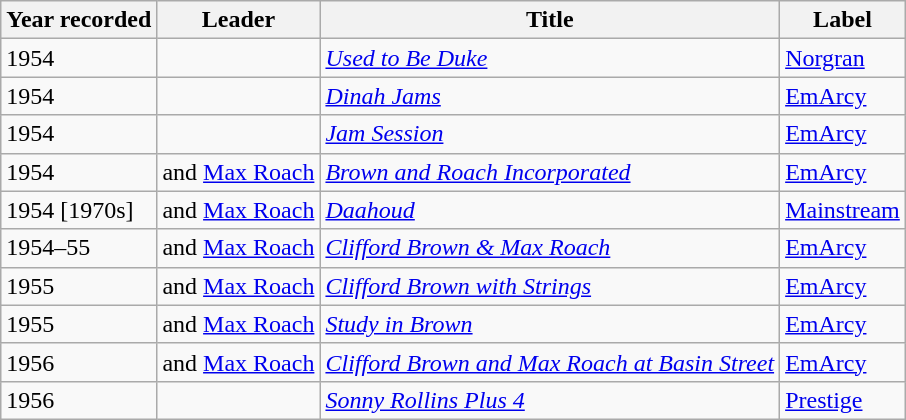<table class="wikitable sortable">
<tr>
<th>Year recorded</th>
<th>Leader</th>
<th>Title</th>
<th>Label</th>
</tr>
<tr>
<td>1954</td>
<td></td>
<td><em><a href='#'>Used to Be Duke</a></em></td>
<td><a href='#'>Norgran</a></td>
</tr>
<tr>
<td>1954</td>
<td></td>
<td><em><a href='#'>Dinah Jams</a></em></td>
<td><a href='#'>EmArcy</a></td>
</tr>
<tr>
<td>1954</td>
<td></td>
<td><em><a href='#'>Jam Session</a></em></td>
<td><a href='#'>EmArcy</a></td>
</tr>
<tr>
<td>1954</td>
<td> and <a href='#'>Max Roach</a></td>
<td><em><a href='#'>Brown and Roach Incorporated</a></em></td>
<td><a href='#'>EmArcy</a></td>
</tr>
<tr>
<td>1954 [1970s]</td>
<td> and <a href='#'>Max Roach</a></td>
<td><em><a href='#'>Daahoud</a></em></td>
<td><a href='#'>Mainstream</a></td>
</tr>
<tr>
<td>1954–55</td>
<td> and <a href='#'>Max Roach</a></td>
<td><em><a href='#'>Clifford Brown & Max Roach</a></em></td>
<td><a href='#'>EmArcy</a></td>
</tr>
<tr>
<td>1955</td>
<td> and <a href='#'>Max Roach</a></td>
<td><em><a href='#'>Clifford Brown with Strings</a></em></td>
<td><a href='#'>EmArcy</a></td>
</tr>
<tr>
<td>1955</td>
<td> and <a href='#'>Max Roach</a></td>
<td><em><a href='#'>Study in Brown</a></em></td>
<td><a href='#'>EmArcy</a></td>
</tr>
<tr>
<td>1956</td>
<td> and <a href='#'>Max Roach</a></td>
<td><em><a href='#'>Clifford Brown and Max Roach at Basin Street</a></em></td>
<td><a href='#'>EmArcy</a></td>
</tr>
<tr>
<td>1956</td>
<td></td>
<td><em><a href='#'>Sonny Rollins Plus 4</a></em></td>
<td><a href='#'>Prestige</a></td>
</tr>
</table>
